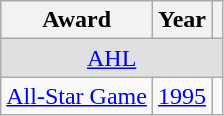<table class="wikitable">
<tr>
<th>Award</th>
<th>Year</th>
<th></th>
</tr>
<tr ALIGN="center" bgcolor="#e0e0e0">
<td colspan="3"><a href='#'>AHL</a></td>
</tr>
<tr>
<td><a href='#'>All-Star Game</a></td>
<td><a href='#'>1995</a></td>
<td></td>
</tr>
</table>
